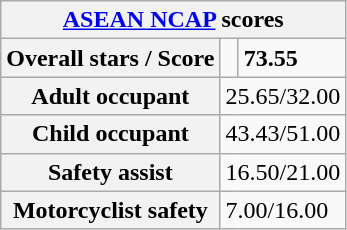<table class="wikitable">
<tr>
<th colspan="3"><a href='#'>ASEAN NCAP</a> scores</th>
</tr>
<tr>
<th><strong>Overall stars / Score</strong></th>
<td></td>
<td><strong>73.55</strong></td>
</tr>
<tr>
<th><strong>Adult occupant</strong></th>
<td colspan="2">25.65/32.00</td>
</tr>
<tr>
<th><strong>Child occupant</strong></th>
<td colspan="2">43.43/51.00</td>
</tr>
<tr>
<th><strong>Safety assist</strong></th>
<td colspan="2">16.50/21.00</td>
</tr>
<tr>
<th><strong>Motorcyclist safety</strong></th>
<td colspan="2">7.00/16.00</td>
</tr>
</table>
